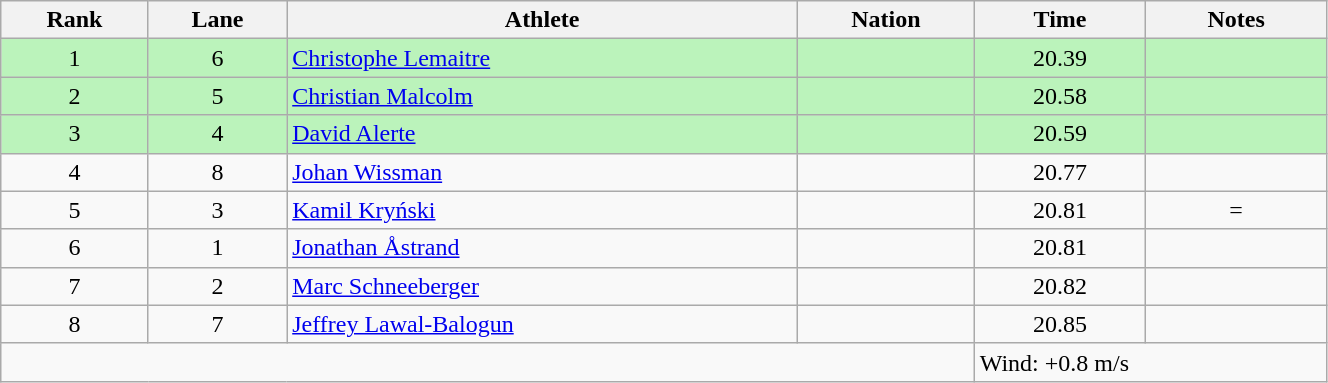<table class="wikitable sortable" style="text-align:center;width: 70%;">
<tr>
<th>Rank</th>
<th>Lane</th>
<th>Athlete</th>
<th>Nation</th>
<th>Time</th>
<th>Notes</th>
</tr>
<tr bgcolor=bbf3bb>
<td>1</td>
<td>6</td>
<td align="left"><a href='#'>Christophe Lemaitre</a></td>
<td align=left></td>
<td>20.39</td>
<td></td>
</tr>
<tr bgcolor=bbf3bb>
<td>2</td>
<td>5</td>
<td align="left"><a href='#'>Christian Malcolm</a></td>
<td align=left></td>
<td>20.58</td>
<td></td>
</tr>
<tr bgcolor=bbf3bb>
<td>3</td>
<td>4</td>
<td align="left"><a href='#'>David Alerte</a></td>
<td align=left></td>
<td>20.59</td>
<td></td>
</tr>
<tr>
<td>4</td>
<td>8</td>
<td align="left"><a href='#'>Johan Wissman</a></td>
<td align=left></td>
<td>20.77</td>
<td></td>
</tr>
<tr>
<td>5</td>
<td>3</td>
<td align="left"><a href='#'>Kamil Kryński</a></td>
<td align=left></td>
<td>20.81</td>
<td>=</td>
</tr>
<tr>
<td>6</td>
<td>1</td>
<td align="left"><a href='#'>Jonathan Åstrand</a></td>
<td align=left></td>
<td>20.81</td>
<td></td>
</tr>
<tr>
<td>7</td>
<td>2</td>
<td align="left"><a href='#'>Marc Schneeberger</a></td>
<td align=left></td>
<td>20.82</td>
<td></td>
</tr>
<tr>
<td>8</td>
<td>7</td>
<td align="left"><a href='#'>Jeffrey Lawal-Balogun</a></td>
<td align=left></td>
<td>20.85</td>
<td></td>
</tr>
<tr class="sortbottom">
<td colspan="4"></td>
<td colspan="2" style="text-align:left;">Wind: +0.8 m/s</td>
</tr>
</table>
